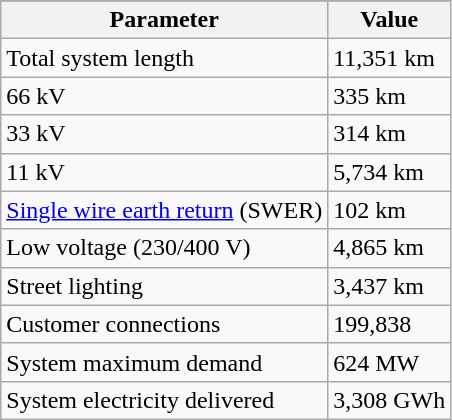<table class="wikitable">
<tr>
</tr>
<tr>
<th>Parameter</th>
<th>Value</th>
</tr>
<tr>
<td>Total system length</td>
<td>11,351 km</td>
</tr>
<tr>
<td>66 kV</td>
<td>335 km</td>
</tr>
<tr>
<td>33 kV</td>
<td>314 km</td>
</tr>
<tr>
<td>11 kV</td>
<td>5,734 km</td>
</tr>
<tr>
<td><a href='#'>Single wire earth return</a> (SWER)</td>
<td>102 km</td>
</tr>
<tr>
<td>Low voltage (230/400 V)</td>
<td>4,865 km</td>
</tr>
<tr>
<td>Street lighting</td>
<td>3,437 km</td>
</tr>
<tr>
<td>Customer connections</td>
<td>199,838</td>
</tr>
<tr>
<td>System maximum demand</td>
<td>624 MW</td>
</tr>
<tr>
<td>System electricity delivered</td>
<td>3,308 GWh</td>
</tr>
</table>
